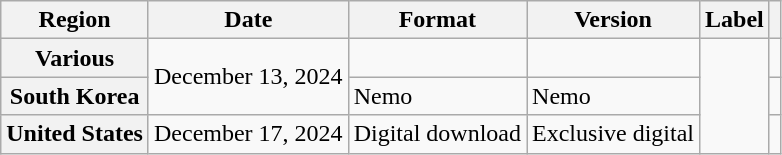<table class="wikitable plainrowheaders">
<tr>
<th scope="col">Region</th>
<th scope="col">Date</th>
<th scope="col">Format</th>
<th scope="col">Version</th>
<th scope="col">Label</th>
<th scope="col"></th>
</tr>
<tr>
<th scope="row">Various</th>
<td rowspan="2">December 13, 2024</td>
<td></td>
<td></td>
<td rowspan="3"></td>
<td style="text-align:center"></td>
</tr>
<tr>
<th scope="row">South Korea</th>
<td>Nemo</td>
<td>Nemo</td>
<td style="text-align:center"></td>
</tr>
<tr>
<th scope="row">United States</th>
<td>December 17, 2024</td>
<td>Digital download</td>
<td>Exclusive digital</td>
<td style="text-align:center"></td>
</tr>
</table>
